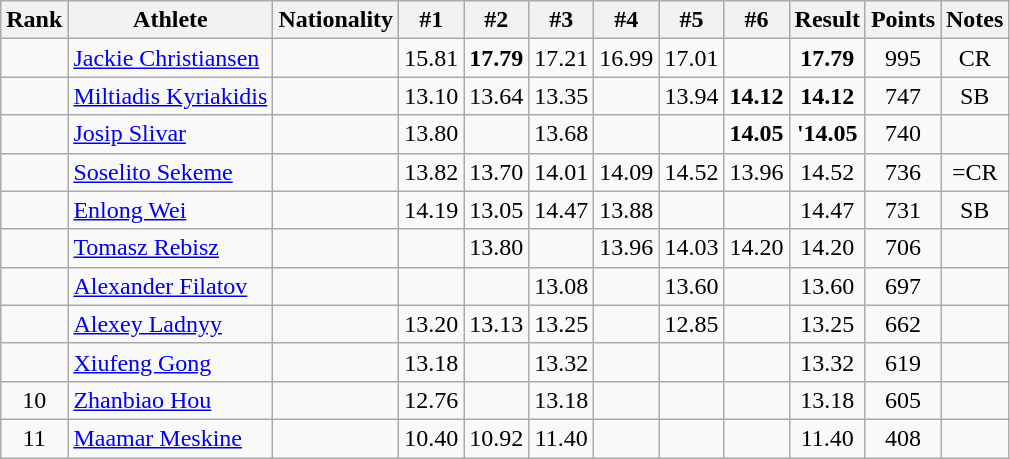<table class="wikitable sortable" style="text-align:center">
<tr>
<th>Rank</th>
<th>Athlete</th>
<th>Nationality</th>
<th>#1</th>
<th>#2</th>
<th>#3</th>
<th>#4</th>
<th>#5</th>
<th>#6</th>
<th>Result</th>
<th>Points</th>
<th>Notes</th>
</tr>
<tr>
<td></td>
<td align=left><a href='#'>Jackie Christiansen</a></td>
<td align=left></td>
<td>15.81</td>
<td><strong>17.79</strong></td>
<td>17.21</td>
<td>16.99</td>
<td>17.01</td>
<td></td>
<td><strong>17.79</strong></td>
<td>995</td>
<td>CR</td>
</tr>
<tr>
<td></td>
<td align=left><a href='#'>Miltiadis Kyriakidis</a></td>
<td align=left></td>
<td>13.10</td>
<td>13.64</td>
<td>13.35</td>
<td></td>
<td>13.94</td>
<td><strong>14.12</strong></td>
<td><strong>14.12</strong></td>
<td>747</td>
<td>SB</td>
</tr>
<tr>
<td></td>
<td align=left><a href='#'>Josip Slivar</a></td>
<td align=left></td>
<td>13.80</td>
<td></td>
<td>13.68</td>
<td></td>
<td></td>
<td><strong>14.05</strong></td>
<td><strong>'14.05<em></td>
<td>740</td>
<td></td>
</tr>
<tr>
<td></td>
<td align=left><a href='#'>Soselito Sekeme</a></td>
<td align=left></td>
<td>13.82</td>
<td>13.70</td>
<td>14.01</td>
<td>14.09</td>
<td></strong>14.52<strong></td>
<td>13.96</td>
<td></strong>14.52<strong></td>
<td>736</td>
<td>=CR</td>
</tr>
<tr>
<td></td>
<td align=left><a href='#'>Enlong Wei</a></td>
<td align=left></td>
<td>14.19</td>
<td>13.05</td>
<td></strong>14.47<strong></td>
<td>13.88</td>
<td></td>
<td></td>
<td></strong>14.47<strong></td>
<td>731</td>
<td>SB</td>
</tr>
<tr>
<td></td>
<td align=left><a href='#'>Tomasz Rebisz</a></td>
<td align=left></td>
<td></td>
<td>13.80</td>
<td></td>
<td>13.96</td>
<td>14.03</td>
<td></strong>14.20<strong></td>
<td></strong>14.20<strong></td>
<td>706</td>
<td></td>
</tr>
<tr>
<td></td>
<td align=left><a href='#'>Alexander Filatov</a></td>
<td align=left></td>
<td></td>
<td></td>
<td>13.08</td>
<td></td>
<td></strong>13.60<strong></td>
<td></td>
<td></strong>13.60<strong></td>
<td>697</td>
<td></td>
</tr>
<tr>
<td></td>
<td align=left><a href='#'>Alexey Ladnyy</a></td>
<td align=left></td>
<td>13.20</td>
<td>13.13</td>
<td></strong>13.25<strong></td>
<td></td>
<td>12.85</td>
<td></td>
<td></strong>13.25<strong></td>
<td>662</td>
<td></td>
</tr>
<tr>
<td></td>
<td align=left><a href='#'>Xiufeng Gong</a></td>
<td align=left></td>
<td>13.18</td>
<td></td>
<td></strong>13.32<strong></td>
<td></td>
<td></td>
<td></td>
<td></strong>13.32<strong></td>
<td>619</td>
<td></td>
</tr>
<tr>
<td>10</td>
<td align=left><a href='#'>Zhanbiao Hou</a></td>
<td align=left></td>
<td>12.76</td>
<td></td>
<td></strong>13.18<strong></td>
<td></td>
<td></td>
<td></td>
<td></strong>13.18<strong></td>
<td>605</td>
<td></td>
</tr>
<tr>
<td>11</td>
<td align=left><a href='#'>Maamar Meskine</a></td>
<td align=left></td>
<td>10.40</td>
<td>10.92</td>
<td></strong>11.40<strong></td>
<td></td>
<td></td>
<td></td>
<td></strong>11.40<strong></td>
<td>408</td>
<td></td>
</tr>
</table>
